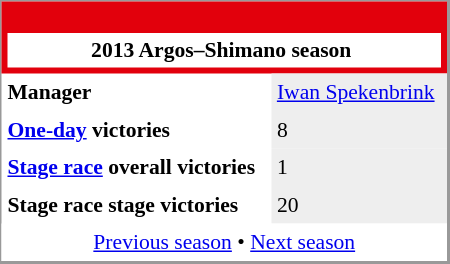<table align="right" cellpadding="4" cellspacing="0" style="margin-left:1em; width:300px; font-size:90%; border:1px solid #999; border-right-width:2px; border-bottom-width:2px; background-color:white;">
<tr>
<th colspan="2" style="background-color:#E2000C"><br><table style="background:#FFFFFF;text-align:center;width:100%;">
<tr>
<td style="background:#FFFFFF;" align="center" width="100%"><span> 2013 Argos–Shimano season</span></td>
<td padding=15px></td>
</tr>
</table>
</th>
</tr>
<tr>
<td><strong>Manager</strong></td>
<td bgcolor=#EEEEEE><a href='#'>Iwan Spekenbrink</a></td>
</tr>
<tr>
<td><strong><a href='#'>One-day</a> victories</strong></td>
<td bgcolor=#EEEEEE>8</td>
</tr>
<tr>
<td><strong><a href='#'>Stage race</a> overall victories</strong></td>
<td bgcolor=#EEEEEE>1</td>
</tr>
<tr>
<td><strong>Stage race stage victories</strong></td>
<td bgcolor=#EEEEEE>20</td>
</tr>
<tr>
<td colspan="2" bgcolor="white" align="center"><a href='#'>Previous season</a> • <a href='#'>Next season</a></td>
</tr>
</table>
